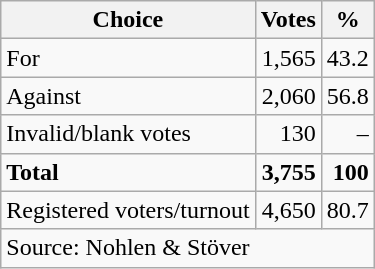<table class=wikitable style=text-align:right>
<tr>
<th>Choice</th>
<th>Votes</th>
<th>%</th>
</tr>
<tr>
<td align=left>For</td>
<td>1,565</td>
<td>43.2</td>
</tr>
<tr>
<td align=left>Against</td>
<td>2,060</td>
<td>56.8</td>
</tr>
<tr>
<td align=left>Invalid/blank votes</td>
<td>130</td>
<td>–</td>
</tr>
<tr>
<td align=left><strong>Total</strong></td>
<td><strong>3,755</strong></td>
<td><strong>100</strong></td>
</tr>
<tr>
<td align=left>Registered voters/turnout</td>
<td>4,650</td>
<td>80.7</td>
</tr>
<tr>
<td align=left colspan=3>Source: Nohlen & Stöver</td>
</tr>
</table>
